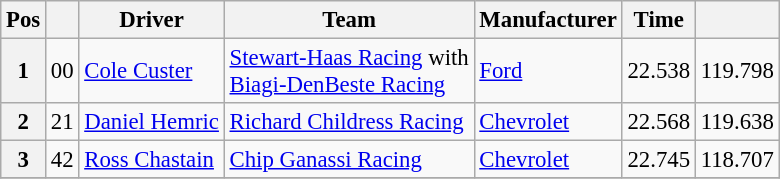<table class="wikitable" style="font-size:95%">
<tr>
<th>Pos</th>
<th></th>
<th>Driver</th>
<th>Team</th>
<th>Manufacturer</th>
<th>Time</th>
<th></th>
</tr>
<tr>
<th>1</th>
<td>00</td>
<td><a href='#'>Cole Custer</a></td>
<td><a href='#'>Stewart-Haas Racing</a> with <br> <a href='#'>Biagi-DenBeste Racing</a></td>
<td><a href='#'>Ford</a></td>
<td>22.538</td>
<td>119.798</td>
</tr>
<tr>
<th>2</th>
<td>21</td>
<td><a href='#'>Daniel Hemric</a></td>
<td><a href='#'>Richard Childress Racing</a></td>
<td><a href='#'>Chevrolet</a></td>
<td>22.568</td>
<td>119.638</td>
</tr>
<tr>
<th>3</th>
<td>42</td>
<td><a href='#'>Ross Chastain</a></td>
<td><a href='#'>Chip Ganassi Racing</a></td>
<td><a href='#'>Chevrolet</a></td>
<td>22.745</td>
<td>118.707</td>
</tr>
<tr>
</tr>
</table>
